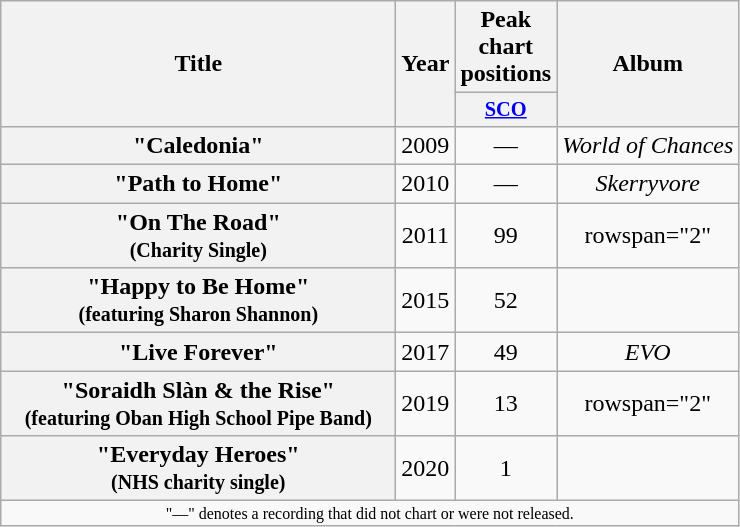<table class="wikitable plainrowheaders" style="text-align:center;" border="1">
<tr>
<th scope="col" rowspan="2" style="width:16em;">Title</th>
<th scope="col" rowspan="2" style="width:1em;">Year</th>
<th scope="col" colspan="1">Peak chart positions</th>
<th scope="col" rowspan="2">Album</th>
</tr>
<tr>
<th scope="col" style="width:3em;font-size:85%;"><a href='#'>SCO</a><br></th>
</tr>
<tr>
<th scope="row">"Caledonia"</th>
<td>2009</td>
<td>—</td>
<td><em>World of Chances</em></td>
</tr>
<tr>
<th scope="row">"Path to Home"</th>
<td>2010</td>
<td>—</td>
<td><em>Skerryvore</em></td>
</tr>
<tr>
<th scope="row">"On The Road"<br><small>(Charity Single)</small></th>
<td>2011</td>
<td>99</td>
<td>rowspan="2" </td>
</tr>
<tr>
<th scope="row">"Happy to Be Home"<br><small>(featuring Sharon Shannon)</small></th>
<td>2015</td>
<td>52</td>
</tr>
<tr>
<th scope="row">"Live Forever"</th>
<td>2017</td>
<td>49</td>
<td><em>EVO</em></td>
</tr>
<tr>
<th scope="row">"Soraidh Slàn & the Rise"<br><small>(featuring Oban High School Pipe Band)</small></th>
<td>2019</td>
<td>13</td>
<td>rowspan="2" </td>
</tr>
<tr>
<th scope="row">"Everyday Heroes"<br><small>(NHS charity single)</small></th>
<td>2020</td>
<td>1</td>
</tr>
<tr>
<td colspan="17" style="text-align:center; font-size:8pt;">"—" denotes a recording that did not chart or were not released.</td>
</tr>
</table>
